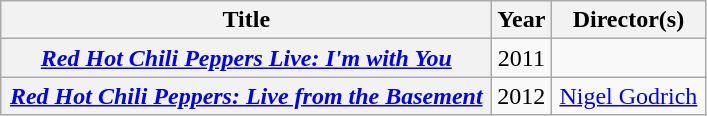<table class="wikitable plainrowheaders" style="text-align:center;">
<tr>
<th scope="col" style="width:20em;">Title</th>
<th scope="col" style="width:1em;">Year</th>
<th scope="col" style="width:6em;">Director(s)</th>
</tr>
<tr>
<th scope="row"><em><a href='#'>Red Hot Chili Peppers Live: I'm with You</a></em></th>
<td>2011</td>
<td></td>
</tr>
<tr>
<th scope="row"><em><a href='#'>Red Hot Chili Peppers: Live from the Basement</a></em></th>
<td>2012</td>
<td><a href='#'>Nigel Godrich</a></td>
</tr>
</table>
